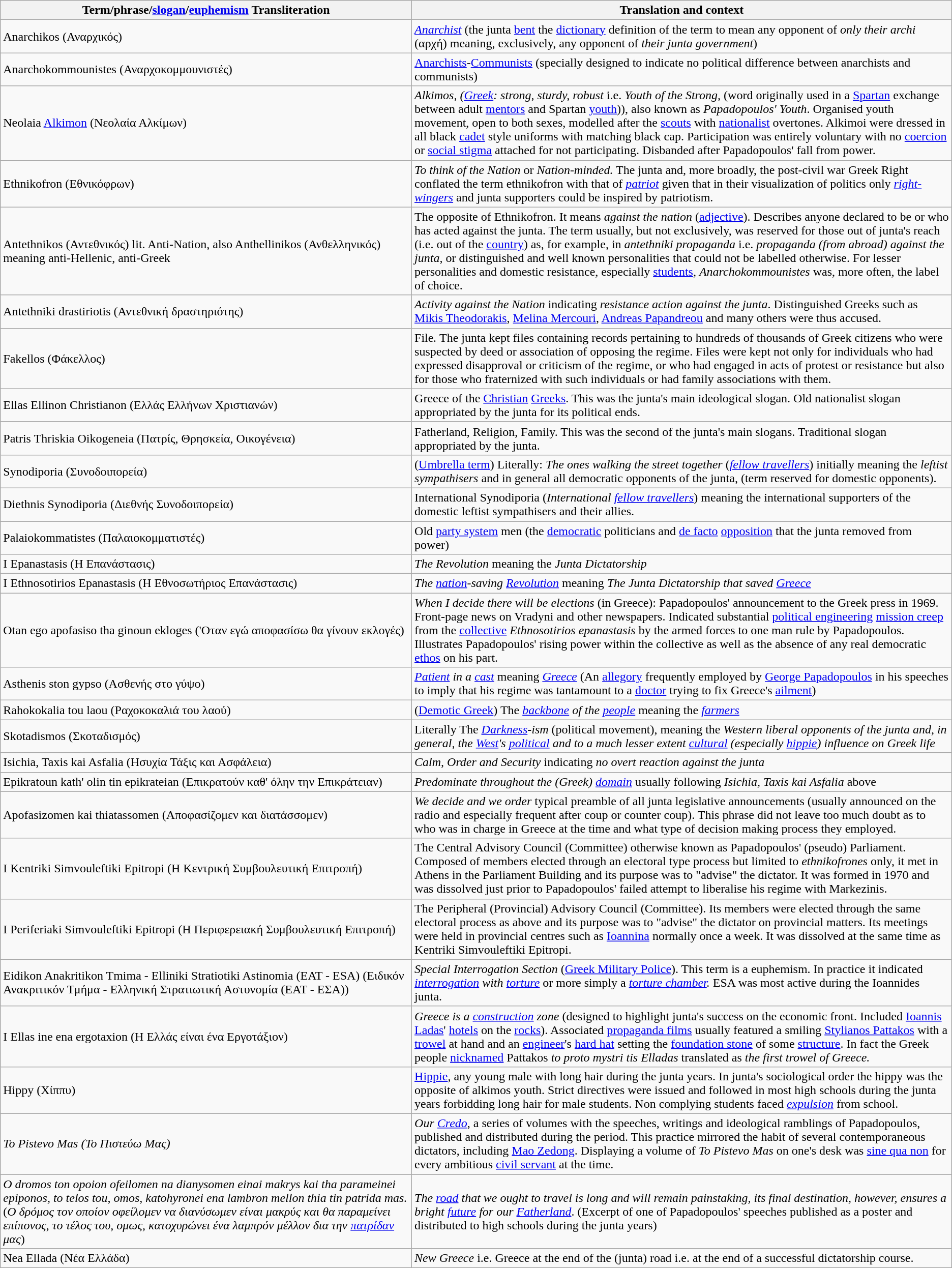<table class="wikitable">
<tr>
<th>Term/phrase/<a href='#'>slogan</a>/<a href='#'>euphemism</a> Transliteration</th>
<th>Translation and context</th>
</tr>
<tr>
<td>Anarchikos (Αναρχικός)</td>
<td><em><a href='#'>Anarchist</a></em> (the junta <a href='#'>bent</a> the <a href='#'>dictionary</a> definition of the term to mean any opponent of <em>only their archi</em> (αρχή) meaning, exclusively, any opponent of <em>their junta government</em>)</td>
</tr>
<tr>
<td>Anarchokommounistes (Αναρχοκομμουνιστές)</td>
<td><a href='#'>Anarchists</a>-<a href='#'>Communists</a> (specially designed to indicate no political difference between anarchists and communists)</td>
</tr>
<tr>
<td>Neolaia <a href='#'>Alkimon</a> (Νεολαία Αλκίμων)</td>
<td><em>Alkimos, (<a href='#'>Greek</a>: strong, sturdy, robust</em> i.e. <em>Youth of the Strong,</em> (word originally used in a <a href='#'>Spartan</a> exchange between adult <a href='#'>mentors</a> and Spartan <a href='#'>youth</a>)), also known as <em>Papadopoulos' Youth</em>. Organised youth movement, open to both sexes, modelled after the <a href='#'>scouts</a> with <a href='#'>nationalist</a> overtones. Alkimoi were dressed in all black <a href='#'>cadet</a> style uniforms with matching black cap. Participation was entirely voluntary with no <a href='#'>coercion</a> or <a href='#'>social stigma</a> attached for not participating. Disbanded after Papadopoulos' fall from power.</td>
</tr>
<tr>
<td>Ethnikofron (Εθνικόφρων)</td>
<td><em>To think of the Nation</em> or <em>Nation-minded.</em> The junta and, more broadly, the post-civil war Greek Right conflated the term ethnikofron with that of <em><a href='#'>patriot</a></em> given that in their visualization of politics only <em><a href='#'>right-wingers</a></em> and junta supporters could be inspired by patriotism.</td>
</tr>
<tr>
<td>Antethnikos (Αντεθνικός) lit. Anti-Nation, also Anthellinikos (Ανθελληνικός) meaning anti-Hellenic, anti-Greek</td>
<td>The opposite of Ethnikofron. It means <em>against the nation</em> (<a href='#'>adjective</a>). Describes anyone declared to be or who has acted against the junta. The term usually, but not exclusively, was reserved for those out of junta's reach (i.e. out of the <a href='#'>country</a>) as, for example, in <em>antethniki propaganda</em> i.e. <em>propaganda (from abroad) against the junta,</em> or distinguished and well known personalities that could not be labelled otherwise. For lesser personalities and domestic resistance, especially <a href='#'>students</a>, <em>Anarchokommounistes</em> was, more often, the label of choice.</td>
</tr>
<tr>
<td>Antethniki drastiriotis (Αντεθνική δραστηριότης)</td>
<td><em>Activity against the Nation</em> indicating <em>resistance action against the junta</em>. Distinguished Greeks such as <a href='#'>Mikis Theodorakis</a>, <a href='#'>Melina Mercouri</a>, <a href='#'>Andreas Papandreou</a> and many others were thus accused.</td>
</tr>
<tr>
<td>Fakellos (Φάκελλος)</td>
<td>File<em>.</em> The junta kept files containing records pertaining to hundreds of thousands of Greek citizens who were suspected by deed or association of opposing the regime. Files were kept not only for individuals who had expressed disapproval or criticism of the regime, or who had engaged in acts of protest or resistance but also for those who fraternized with such individuals or had family associations with them.</td>
</tr>
<tr>
<td>Ellas Ellinon Christianon (Ελλάς Ελλήνων Χριστιανών)</td>
<td>Greece of the <a href='#'>Christian</a> <a href='#'>Greeks</a>. This was the junta's main ideological slogan. Old nationalist slogan appropriated by the junta for its political ends.</td>
</tr>
<tr>
<td>Patris Thriskia Oikogeneia (Πατρίς, Θρησκεία, Οικογένεια)</td>
<td>Fatherland, Religion, Family. This was the second of the junta's main slogans. Traditional slogan appropriated by the junta.</td>
</tr>
<tr>
<td>Synodiporia (Συνοδοιπορεία)</td>
<td>(<a href='#'>Umbrella term</a>) Literally: <em>The ones walking the street together</em> (<em><a href='#'>fellow travellers</a></em>) initially meaning the <em>leftist sympathisers</em> and in general all democratic opponents of the junta, (term reserved for domestic opponents).</td>
</tr>
<tr>
<td>Diethnis Synodiporia (Διεθνής Συνοδοιπορεία)</td>
<td>International Synodiporia (<em>International <a href='#'>fellow travellers</a></em>) meaning the international supporters of the domestic leftist sympathisers and their allies.</td>
</tr>
<tr>
<td>Palaiokommatistes (Παλαιοκομματιστές)</td>
<td>Old <a href='#'>party system</a> men (the <a href='#'>democratic</a> politicians and <a href='#'>de facto</a> <a href='#'>opposition</a> that the junta removed from power)</td>
</tr>
<tr>
<td>I Epanastasis (Η Επανάστασις)</td>
<td><em>The Revolution</em> meaning the <em>Junta Dictatorship</em></td>
</tr>
<tr>
<td>I Ethnosotirios Epanastasis (Η Εθνοσωτήριος Επανάστασις)</td>
<td><em>The <a href='#'>nation</a>-saving <a href='#'>Revolution</a></em> meaning <em>The Junta Dictatorship that saved <a href='#'>Greece</a></em></td>
</tr>
<tr>
<td>Otan ego apofasiso tha ginoun ekloges ('Οταν εγώ αποφασίσω θα γίνουν εκλογές)</td>
<td><em>When I decide there will be elections</em> (in Greece): Papadopoulos' announcement to the Greek press in 1969. Front-page news on Vradyni and other newspapers. Indicated substantial <a href='#'>political engineering</a> <a href='#'>mission creep</a> from the <a href='#'>collective</a> <em>Ethnosotirios epanastasis</em> by the armed forces to one man rule by Papadopoulos. Illustrates Papadopoulos' rising power within the collective as well as the absence of any real democratic <a href='#'>ethos</a> on his part.</td>
</tr>
<tr>
<td>Asthenis ston gypso (Ασθενής στο γύψο)</td>
<td><em><a href='#'>Patient</a> in a <a href='#'>cast</a></em> meaning <em><a href='#'>Greece</a></em> (An <a href='#'>allegory</a> frequently employed by <a href='#'>George Papadopoulos</a> in his speeches to imply that his regime was tantamount to a <a href='#'>doctor</a> trying to fix Greece's <a href='#'>ailment</a>)</td>
</tr>
<tr>
<td>Rahokokalia tou laou (Ραχοκοκαλιά του λαού)</td>
<td>(<a href='#'>Demotic Greek</a>) The <em><a href='#'>backbone</a> of the <a href='#'>people</a></em> meaning the <em><a href='#'>farmers</a></em></td>
</tr>
<tr>
<td>Skotadismos (Σκοταδισμός)</td>
<td>Literally The <em><a href='#'>Darkness</a></em>-<em>ism</em> (political movement), meaning the <em>Western liberal opponents of the junta and, in general, the <a href='#'>West</a>'s  <a href='#'>political</a> and to a much lesser extent <a href='#'>cultural</a> (especially <a href='#'>hippie</a>) influence on Greek life</em></td>
</tr>
<tr>
<td>Isichia, Taxis kai Asfalia (Ησυχία Τάξις και Ασφάλεια)</td>
<td><em>Calm, Order and Security</em> indicating <em>no overt reaction against the junta</em></td>
</tr>
<tr>
<td>Epikratoun kath' olin tin epikrateian (Επικρατούν καθ' όλην την Επικράτειαν)</td>
<td><em>Predominate throughout the (Greek) <a href='#'>domain</a></em> usually following <em>Isichia, Taxis kai Asfalia</em> above</td>
</tr>
<tr>
<td>Apofasizomen kai thiatassomen (Αποφασίζομεν και διατάσσομεν)</td>
<td><em>We decide and we order</em> typical preamble of all junta legislative announcements (usually announced on the radio and especially frequent after coup or counter coup). This phrase did not leave too much doubt as to who was in charge in Greece at the time and what type of decision making process they employed.</td>
</tr>
<tr>
<td>I Kentriki Simvouleftiki Epitropi (Η Κεντρική Συμβουλευτική Επιτροπή)</td>
<td>The Central Advisory Council (Committee) otherwise known as Papadopoulos' (pseudo) Parliament. Composed of members elected through an electoral type process but limited to <em>ethnikofrones</em> only, it met in Athens in the Parliament Building and its purpose was to "advise" the dictator. It was formed in 1970  and was dissolved just prior to Papadopoulos' failed attempt to liberalise his regime with Markezinis.</td>
</tr>
<tr>
<td>I Periferiaki Simvouleftiki Epitropi (Η Περιφερειακή Συμβουλευτική Επιτροπή)</td>
<td>The  Peripheral (Provincial) Advisory Council (Committee). Its members were elected through the same electoral process as above and its purpose was to "advise" the dictator on provincial matters. Its meetings were held in provincial centres such as <a href='#'>Ioannina</a> normally once a week. It was dissolved at the same time as Kentriki Simvouleftiki Epitropi.</td>
</tr>
<tr>
<td>Eidikon Anakritikon Tmima - Elliniki Stratiotiki Astinomia (EAT - ESA) (Ειδικόν Ανακριτικόν Τμήμα - Ελληνική Στρατιωτική Αστυνομία (EAT - ΕΣΑ))</td>
<td><em>Special Interrogation Section</em> (<a href='#'>Greek Military Police</a>). This term is a euphemism. In practice it indicated <em><a href='#'>interrogation</a> with <a href='#'>torture</a></em> or more simply a <em><a href='#'>torture chamber</a>.</em> ESA was most active during the Ioannides junta.</td>
</tr>
<tr>
<td>I Ellas ine ena ergotaxion (Η Ελλάς είναι ένα Εργοτάξιον)</td>
<td><em>Greece is a <a href='#'>construction</a> zone</em> (designed to highlight junta's success on the economic front. Included <a href='#'>Ioannis Ladas</a>' <a href='#'>hotels</a> on the <a href='#'>rocks</a>). Associated <a href='#'>propaganda films</a> usually featured a smiling <a href='#'>Stylianos Pattakos</a> with a <a href='#'>trowel</a> at hand and an <a href='#'>engineer</a>'s <a href='#'>hard hat</a> setting the <a href='#'>foundation stone</a> of some <a href='#'>structure</a>. In fact the Greek people <a href='#'>nicknamed</a> Pattakos  <em>to proto mystri tis Elladas</em> translated as <em>the first trowel of Greece.</em></td>
</tr>
<tr>
<td>Hippy (Χίππυ)</td>
<td><a href='#'>Hippie</a>, any young male with long hair during the junta years. In junta's sociological order the hippy was the opposite of alkimos youth. Strict directives were issued and followed in most high schools during the junta years forbidding long hair for male students. Non complying students faced <em><a href='#'>expulsion</a></em> from school.</td>
</tr>
<tr>
<td><em>To Pistevo Mas (Το Πιστεύω Mας)</em> </td>
<td><em>Our <a href='#'>Credo</a></em>, a series of volumes with the speeches, writings and ideological ramblings of Papadopoulos, published and distributed during the period. This practice mirrored the habit of several contemporaneous dictators, including <a href='#'>Mao Zedong</a>. Displaying a volume of <em>To Pistevo Mas</em> on one's desk was <a href='#'>sine qua non</a> for every ambitious <a href='#'>civil servant</a> at the time.</td>
</tr>
<tr>
<td><em>O dromos ton opoion ofeilomen na dianysomen einai makrys kai tha parameinei epiponos, to telos tou, omos, katohyronei ena lambron mellon thia tin patrida mas.</em> (<em>Ο δρόμος τον οποίον οφείλομεν να διανύσωμεν είναι μακρύς και θα παραμείνει επίπονος, το τέλος του, ομως, κατοχυρώνει ένα λαμπρόν μέλλον δια την <a href='#'>πατρίδαν</a> μας</em>)</td>
<td><em>The <a href='#'>road</a> that we ought to travel is long and will remain painstaking, its final destination, however, ensures a bright <a href='#'>future</a> for our <a href='#'>Fatherland</a></em>. (Excerpt of one of Papadopoulos' speeches published as a poster and distributed to high schools during the junta years)</td>
</tr>
<tr>
<td>Nea Ellada (Νέα Ελλάδα)</td>
<td><em>New Greece</em> i.e. Greece at the end of the (junta) road i.e. at the end of a successful dictatorship course.</td>
</tr>
</table>
